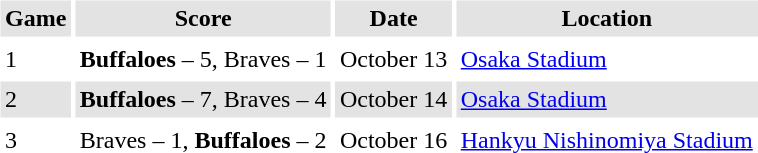<table border="0" cellspacing="3" cellpadding="3">
<tr style="background: #e3e3e3;">
<th>Game</th>
<th>Score</th>
<th>Date</th>
<th>Location</th>
</tr>
<tr>
<td>1</td>
<td><strong>Buffaloes</strong> – 5, Braves – 1</td>
<td>October 13</td>
<td><a href='#'>Osaka Stadium</a></td>
</tr>
<tr style="background: #e3e3e3;">
<td>2</td>
<td><strong>Buffaloes</strong> – 7, Braves – 4</td>
<td>October 14</td>
<td><a href='#'>Osaka Stadium</a></td>
</tr>
<tr>
<td>3</td>
<td>Braves – 1, <strong>Buffaloes</strong> – 2</td>
<td>October 16</td>
<td><a href='#'>Hankyu Nishinomiya Stadium</a></td>
</tr>
</table>
